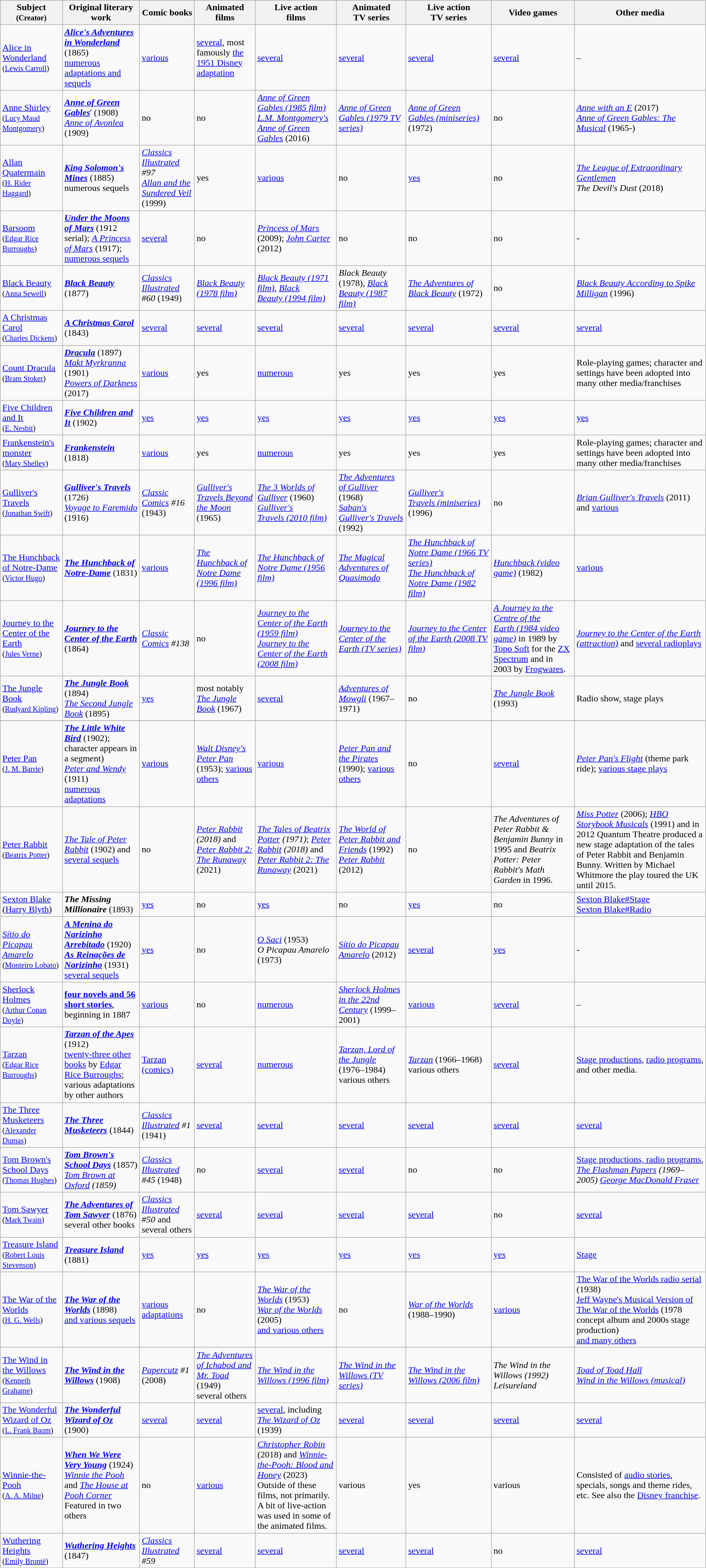<table class="wikitable sortable" border="1">
<tr>
<th><strong>Subject</strong><br><small>(Creator)</small></th>
<th><strong>Original literary work</strong></th>
<th><strong>Comic books</strong></th>
<th><strong>Animated<br>films</strong></th>
<th><strong>Live action<br>films</strong></th>
<th><strong>Animated<br>TV series</strong></th>
<th><strong>Live action<br>TV series</strong></th>
<th><strong>Video games</strong></th>
<th><strong>Other media</strong></th>
</tr>
<tr>
<td><a href='#'>Alice in Wonderland</a><br><small>(<a href='#'>Lewis Carroll</a>)</small></td>
<td><strong><em><a href='#'>Alice's Adventures in Wonderland</a></em></strong> (1865)<br><a href='#'>numerous adaptations and sequels</a></td>
<td><a href='#'>various</a></td>
<td><a href='#'>several</a>, most famously <a href='#'>the 1951 Disney adaptation</a></td>
<td><a href='#'>several</a></td>
<td><a href='#'>several</a></td>
<td><a href='#'>several</a></td>
<td><a href='#'>several</a></td>
<td>–</td>
</tr>
<tr>
<td><a href='#'>Anne Shirley</a><br><small>(<a href='#'>Lucy Maud Montgomery</a>)</small></td>
<td><strong><em><a href='#'>Anne of Green Gables</a></em></strong>' (1908)<br><em><a href='#'>Anne of Avonlea</a></em> (1909)</td>
<td>no</td>
<td>no</td>
<td><em><a href='#'>Anne of Green Gables (1985 film)</a></em><br><em><a href='#'>L.M. Montgomery's Anne of Green Gables</a></em> (2016)</td>
<td><em><a href='#'>Anne of Green Gables (1979 TV series)</a></em></td>
<td><em><a href='#'>Anne of Green Gables (miniseries)</a></em> (1972)</td>
<td>no</td>
<td><em><a href='#'>Anne with an E</a></em> (2017)<br><em><a href='#'>Anne of Green Gables: The Musical</a></em> (1965-)</td>
</tr>
<tr>
<td><a href='#'>Allan Quatermain</a><br><small>(<a href='#'>H. Rider Haggard</a>)</small></td>
<td><strong><em><a href='#'>King Solomon's Mines</a></em></strong> (1885)<br>numerous sequels</td>
<td><em><a href='#'>Classics Illustrated</a> #97</em><br><em><a href='#'>Allan and the Sundered Veil</a></em> (1999)</td>
<td>yes</td>
<td><a href='#'>various</a></td>
<td>no</td>
<td><a href='#'>yes</a></td>
<td>no</td>
<td><em><a href='#'>The League of Extraordinary Gentlemen</a></em><br><em>The Devil's Dust</em> (2018)</td>
</tr>
<tr>
<td><a href='#'>Barsoom</a><br><small>(<a href='#'>Edgar Rice Burroughs</a>)</small></td>
<td><strong><em><a href='#'>Under the Moons of Mars</a></em></strong> (1912 serial); <em><a href='#'>A Princess of Mars</a></em> (1917); <a href='#'>numerous sequels</a></td>
<td><a href='#'>several</a></td>
<td>no</td>
<td><em><a href='#'>Princess of Mars</a></em> (2009); <em><a href='#'>John Carter</a></em> (2012)</td>
<td>no</td>
<td>no</td>
<td>no</td>
<td>-</td>
</tr>
<tr>
<td><a href='#'>Black Beauty</a><br><small>(<a href='#'>Anna Sewell</a>)</small></td>
<td><strong><em><a href='#'>Black Beauty</a></em></strong> (1877)</td>
<td><em><a href='#'>Classics Illustrated</a> #60</em> (1949)</td>
<td><em><a href='#'>Black Beauty (1978 film)</a></em></td>
<td><em><a href='#'>Black Beauty (1971 film)</a></em>, <em><a href='#'>Black Beauty (1994 film)</a></em></td>
<td><em>Black Beauty</em> (1978), <em><a href='#'>Black Beauty (1987 film)</a></em></td>
<td><em><a href='#'>The Adventures of Black Beauty</a></em> (1972)</td>
<td>no</td>
<td><em><a href='#'>Black Beauty According to Spike Milligan</a></em> (1996)</td>
</tr>
<tr>
<td><a href='#'>A Christmas Carol</a><br><small>(<a href='#'>Charles Dickens</a>)</small></td>
<td><strong><em><a href='#'>A Christmas Carol</a></em></strong> (1843)</td>
<td><a href='#'>several</a></td>
<td><a href='#'>several</a></td>
<td><a href='#'>several</a></td>
<td><a href='#'>several</a></td>
<td><a href='#'>several</a></td>
<td><a href='#'>several</a></td>
<td><a href='#'>several</a></td>
</tr>
<tr>
<td><a href='#'>Count Dracula</a><br><small>(<a href='#'>Bram Stoker</a>)</small></td>
<td><strong><em><a href='#'>Dracula</a></em></strong> (1897) <br><em><a href='#'>Makt Myrkranna</a></em> (1901)<br><em><a href='#'>Powers of Darkness</a></em> (2017)</td>
<td><a href='#'>various</a></td>
<td>yes</td>
<td><a href='#'>numerous</a></td>
<td>yes</td>
<td>yes</td>
<td>yes</td>
<td>Role-playing games; character and settings have been adopted into many other media/franchises</td>
</tr>
<tr>
<td><a href='#'>Five Children and It</a><br><small>(<a href='#'>E. Nesbit</a>)</small></td>
<td><strong><em><a href='#'>Five Children and It</a></em></strong> (1902)</td>
<td><a href='#'>yes</a></td>
<td><a href='#'>yes</a></td>
<td><a href='#'>yes</a></td>
<td><a href='#'>yes</a></td>
<td><a href='#'>yes</a></td>
<td><a href='#'>yes</a></td>
<td><a href='#'>yes</a></td>
</tr>
<tr>
<td><a href='#'>Frankenstein's monster</a><br><small>(<a href='#'>Mary Shelley</a>)</small></td>
<td><strong><em><a href='#'>Frankenstein</a></em></strong> (1818)</td>
<td><a href='#'>various</a></td>
<td>yes</td>
<td><a href='#'>numerous</a></td>
<td>yes</td>
<td>yes</td>
<td>yes</td>
<td>Role-playing games; character and settings have been adopted into many other media/franchises</td>
</tr>
<tr>
<td><a href='#'>Gulliver's Travels</a><br><small>(<a href='#'>Jonathan Swift</a>)</small></td>
<td><strong><em><a href='#'>Gulliver's Travels</a></em></strong> (1726)<br><em><a href='#'>Voyage to Faremido</a></em> (1916)</td>
<td><em><a href='#'>Classic Comics</a> #16</em> (1943)</td>
<td><em><a href='#'>Gulliver's Travels Beyond the Moon</a></em> (1965)</td>
<td><em><a href='#'>The 3 Worlds of Gulliver</a></em> (1960)<br><em><a href='#'>Gulliver's Travels (2010 film)</a></em></td>
<td><em><a href='#'>The Adventures of Gulliver</a></em> (1968)<br><em><a href='#'>Saban's Gulliver's Travels</a></em> (1992)</td>
<td><em><a href='#'>Gulliver's Travels (miniseries)</a></em> (1996)</td>
<td>no</td>
<td><em><a href='#'>Brian Gulliver's Travels</a></em> (2011)<br>and <a href='#'>various</a></td>
</tr>
<tr>
<td><a href='#'>The Hunchback of Notre-Dame</a><br><small>(<a href='#'>Victor Hugo</a>)</small></td>
<td><strong><em><a href='#'>The Hunchback of Notre-Dame</a></em></strong> (1831)</td>
<td><a href='#'>various</a></td>
<td><em><a href='#'>The Hunchback of Notre Dame (1996 film)</a></em></td>
<td><em><a href='#'>The Hunchback of Notre Dame (1956 film)</a></em></td>
<td><em><a href='#'>The Magical Adventures of Quasimodo</a></em></td>
<td><em><a href='#'>The Hunchback of Notre Dame (1966 TV series)</a></em><br><em><a href='#'>The Hunchback of Notre Dame (1982 film)</a></em></td>
<td><em><a href='#'>Hunchback (video game)</a></em> (1982)</td>
<td><a href='#'>various</a></td>
</tr>
<tr>
<td><a href='#'>Journey to the Center of the Earth</a><br><small>(<a href='#'>Jules Verne</a>)</small></td>
<td><strong><em><a href='#'>Journey to the Center of the Earth</a></em></strong> (1864)</td>
<td><em><a href='#'>Classic Comics</a> #138</em></td>
<td>no</td>
<td><em><a href='#'>Journey to the Center of the Earth (1959 film)</a></em><br><em><a href='#'>Journey to the Center of the Earth (2008 film)</a></em></td>
<td><em><a href='#'>Journey to the Center of the Earth (TV series)</a></em></td>
<td><em><a href='#'>Journey to the Center of the Earth (2008 TV film)</a></em></td>
<td><em><a href='#'>A Journey to the Centre of the Earth (1984 video game)</a></em> in 1989 by <a href='#'>Topo Soft</a> for the <a href='#'>ZX Spectrum</a> and in 2003 by <a href='#'>Frogwares</a>.</td>
<td><em><a href='#'>Journey to the Center of the Earth (attraction)</a></em> and <a href='#'>several radioplays</a></td>
</tr>
<tr>
<td><a href='#'>The Jungle Book</a><br><small>(<a href='#'>Rudyard Kipling</a>)</small></td>
<td><strong><em><a href='#'>The Jungle Book</a></em></strong> (1894)<br><em><a href='#'>The Second Jungle Book</a></em> (1895)</td>
<td><a href='#'>yes</a></td>
<td>most notably <em><a href='#'>The Jungle Book</a></em> (1967)</td>
<td><a href='#'>several</a></td>
<td><em><a href='#'>Adventures of Mowgli</a></em> (1967–1971)</td>
<td>no</td>
<td><em><a href='#'>The Jungle Book</a></em> (1993)</td>
<td>Radio show, stage plays</td>
</tr>
<tr>
</tr>
<tr>
<td><a href='#'>Peter Pan</a><br><small>(<a href='#'>J. M. Barrie</a>)</small></td>
<td><strong><em><a href='#'>The Little White Bird</a></em></strong> (1902); character appears in a segment)<br><em><a href='#'>Peter and Wendy</a></em> (1911)<br><a href='#'>numerous adaptations</a></td>
<td><a href='#'>various</a></td>
<td><em><a href='#'>Walt Disney's Peter Pan</a></em> (1953); <a href='#'>various others</a></td>
<td><a href='#'>various</a></td>
<td><em><a href='#'>Peter Pan and the Pirates</a></em> (1990); <a href='#'>various others</a></td>
<td>no</td>
<td><a href='#'>several</a></td>
<td><em><a href='#'>Peter Pan's Flight</a></em> (theme park ride); <a href='#'>various stage plays</a></td>
</tr>
<tr>
<td><a href='#'>Peter Rabbit</a><br><small>(<a href='#'>Beatrix Potter</a>)</small></td>
<td><em><a href='#'>The Tale of Peter Rabbit</a></em> (1902) and <a href='#'>several sequels</a></td>
<td>no</td>
<td><em><a href='#'>Peter Rabbit</a> (2018)</em> and <em><a href='#'>Peter Rabbit 2: The Runaway</a></em> (2021)</td>
<td><em><a href='#'>The Tales of Beatrix Potter</a> (1971)</em>; <em><a href='#'>Peter Rabbit</a> (2018)</em> and <em><a href='#'>Peter Rabbit 2: The Runaway</a></em> (2021)</td>
<td><em><a href='#'>The World of Peter Rabbit and Friends</a></em> (1992) <em><a href='#'>Peter Rabbit</a></em> (2012)</td>
<td>no</td>
<td><em>The Adventures of Peter Rabbit & Benjamin Bunny</em> in 1995 and <em>Beatrix Potter: Peter Rabbit's Math Garden</em> in 1996.</td>
<td><em><a href='#'>Miss Potter</a></em> (2006); <em><a href='#'>HBO Storybook Musicals</a></em> (1991) and in 2012 Quantum Theatre produced a new stage adaptation of the tales of Peter Rabbit and Benjamin Bunny. Written by Michael Whitmore the play toured the UK until 2015.</td>
</tr>
<tr>
<td><a href='#'>Sexton Blake</a><br>(<a href='#'>Harry Blyth</a>)</td>
<td><strong><em>The Missing Millionaire</em></strong> (1893)</td>
<td><a href='#'>yes</a></td>
<td>no</td>
<td><a href='#'>yes</a></td>
<td>no</td>
<td><a href='#'>yes</a></td>
<td>no</td>
<td><a href='#'>Sexton Blake#Stage</a><br><a href='#'>Sexton Blake#Radio</a></td>
</tr>
<tr>
<td><a href='#'><em>Sítio do Picapau Amarelo</em></a><br><small>(<a href='#'>Monteiro Lobato</a>)</small></td>
<td><a href='#'><strong><em>A Menina do Narizinho Arrebitado</em></strong></a> (1920)<br><strong><em><a href='#'>As Reinações de Narizinho</a></em></strong> (1931)<br><a href='#'>several sequels</a></td>
<td><a href='#'>yes</a></td>
<td>no</td>
<td><a href='#'><em>O Saci</em></a> (1953)<br><em>O Picapau Amarelo</em> (1973)</td>
<td><em><a href='#'>Sítio do Picapau Amarelo</a></em> (2012)</td>
<td><a href='#'>several</a></td>
<td><a href='#'>yes</a></td>
<td>-</td>
</tr>
<tr>
<td><a href='#'>Sherlock Holmes</a><br><small>(<a href='#'>Arthur Conan Doyle</a>)</small></td>
<td><strong><a href='#'>four novels and 56 short stories</a></strong>, beginning in 1887</td>
<td><a href='#'>various</a></td>
<td>no</td>
<td><a href='#'>numerous</a></td>
<td><em><a href='#'>Sherlock Holmes in the 22nd Century</a></em> (1999–2001)</td>
<td><a href='#'>various</a></td>
<td><a href='#'>several</a></td>
<td>–</td>
</tr>
<tr>
<td><a href='#'>Tarzan</a><br><small>(<a href='#'>Edgar Rice Burroughs</a>)</small></td>
<td><strong><em><a href='#'>Tarzan of the Apes</a></em></strong> (1912)<br><a href='#'>twenty-three other books</a> by <a href='#'>Edgar Rice Burroughs</a>; various adaptations by other authors</td>
<td><a href='#'>Tarzan (comics)</a></td>
<td><a href='#'>several</a></td>
<td><a href='#'>numerous</a></td>
<td><em><a href='#'>Tarzan, Lord of the Jungle</a></em> (1976–1984)<br>various others</td>
<td><em><a href='#'>Tarzan</a></em> (1966–1968)<br>various others</td>
<td><a href='#'>several</a></td>
<td><a href='#'>Stage productions</a>, <a href='#'>radio programs</a>, and other media.</td>
</tr>
<tr>
<td><a href='#'>The Three Musketeers</a><br><small>(<a href='#'>Alexander Dumas</a>)</small></td>
<td><strong><em><a href='#'>The Three Musketeers</a></em></strong> (1844)</td>
<td><em><a href='#'>Classics Illustrated</a> #1</em> (1941)</td>
<td><a href='#'>several</a></td>
<td><a href='#'>several</a></td>
<td><a href='#'>several</a></td>
<td><a href='#'>several</a></td>
<td><a href='#'>several</a></td>
<td><a href='#'>several</a></td>
</tr>
<tr>
<td><a href='#'>Tom Brown's School Days</a><br><small>(<a href='#'>Thomas Hughes</a>)</small></td>
<td><strong><em><a href='#'>Tom Brown's School Days</a></em></strong> (1857)<br><em><a href='#'>Tom Brown at Oxford</a> (1859)</em></td>
<td><em><a href='#'>Classics Illustrated</a> #45</em> (1948)</td>
<td>no</td>
<td><a href='#'>several</a></td>
<td><a href='#'>several</a></td>
<td>no</td>
<td>no</td>
<td><a href='#'>Stage productions, radio programs</a>, <em><a href='#'>The Flashman Papers</a> (1969–2005) <a href='#'>George MacDonald Fraser</a></em></td>
</tr>
<tr>
<td><a href='#'>Tom Sawyer</a><br><small>(<a href='#'>Mark Twain</a>)</small></td>
<td><strong><em><a href='#'>The Adventures of Tom Sawyer</a></em></strong> (1876)<br>several other books</td>
<td><em><a href='#'>Classics Illustrated</a> #50</em> and several others</td>
<td><a href='#'>several</a></td>
<td><a href='#'>several</a></td>
<td><a href='#'>several</a></td>
<td><a href='#'>several</a></td>
<td>no</td>
<td><a href='#'>several</a></td>
</tr>
<tr>
<td><a href='#'>Treasure Island</a><br><small>(<a href='#'>Robert Louis Stevenson</a>)</small></td>
<td><strong><em><a href='#'>Treasure Island</a></em></strong> (1881)</td>
<td><a href='#'>yes</a></td>
<td><a href='#'>yes</a></td>
<td><a href='#'>yes</a></td>
<td><a href='#'>yes</a></td>
<td><a href='#'>yes</a></td>
<td><a href='#'>yes</a></td>
<td><a href='#'>Stage</a></td>
</tr>
<tr>
<td><a href='#'>The War of the Worlds</a><br><small>(<a href='#'>H. G. Wells</a>)</small></td>
<td><strong><em><a href='#'>The War of the Worlds</a></em></strong> (1898)<br><a href='#'>and various sequels</a></td>
<td><a href='#'>various adaptations</a></td>
<td>no</td>
<td><em><a href='#'>The War of the Worlds</a></em> (1953)<br><em><a href='#'>War of the Worlds</a></em> (2005)<br><a href='#'>and various others</a></td>
<td>no</td>
<td><em><a href='#'>War of the Worlds</a></em> (1988–1990)</td>
<td><a href='#'>various</a></td>
<td><a href='#'>The War of the Worlds radio serial</a> (1938)<br><a href='#'>Jeff Wayne's Musical Version of The War of the Worlds</a> (1978 concept album and 2000s stage production)<br><a href='#'>and many others</a></td>
</tr>
<tr>
<td><a href='#'>The Wind in the Willows</a><br><small>(<a href='#'>Kenneth Grahame</a>)</small></td>
<td><strong><em><a href='#'>The Wind in the Willows</a></em></strong> (1908)</td>
<td><em><a href='#'>Papercutz</a> #1</em> (2008)</td>
<td><em><a href='#'>The Adventures of Ichabod and Mr. Toad</a></em> (1949)<br>several others</td>
<td><em><a href='#'>The Wind in the Willows (1996 film)</a></em></td>
<td><em><a href='#'>The Wind in the Willows (TV series)</a></em></td>
<td><em><a href='#'>The Wind in the Willows (2006 film)</a></em></td>
<td><em>The Wind in the Willows (1992) Leisureland</em></td>
<td><em><a href='#'>Toad of Toad Hall</a></em><br><em><a href='#'>Wind in the Willows (musical)</a></em></td>
</tr>
<tr>
<td><a href='#'>The Wonderful Wizard of Oz</a><br><small>(<a href='#'>L. Frank Baum</a>)</small></td>
<td><strong><em><a href='#'>The Wonderful Wizard of Oz</a></em></strong> (1900)</td>
<td><a href='#'>several</a></td>
<td><a href='#'>several</a></td>
<td><a href='#'>several</a>, including <em><a href='#'>The Wizard of Oz</a></em> (1939)</td>
<td><a href='#'>several</a></td>
<td><a href='#'>several</a></td>
<td><a href='#'>several</a></td>
<td><a href='#'>several</a></td>
</tr>
<tr>
<td><a href='#'>Winnie-the-Pooh</a><br><small>(<a href='#'>A. A. Milne</a>)</small></td>
<td><strong><em><a href='#'>When We Were Very Young</a></em></strong> (1924)<br> <em><a href='#'>Winnie the Pooh</a></em> and <em><a href='#'>The House at Pooh Corner</a></em><br>Featured in two others</td>
<td>no</td>
<td><a href='#'>various</a></td>
<td><em><a href='#'>Christopher Robin</a></em> (2018) and <em><a href='#'>Winnie-the-Pooh: Blood and Honey</a></em> (2023)<br>Outside of these films, not primarily. A bit of live-action was used in some of the animated films.</td>
<td>various</td>
<td>yes</td>
<td>various</td>
<td>Consisted of <a href='#'>audio stories</a>, specials, songs and theme rides, etc. See also the <a href='#'>Disney franchise</a>.</td>
</tr>
<tr>
<td><a href='#'>Wuthering Heights</a><br><small>(<a href='#'>Emily Brontë</a>)</small></td>
<td><strong><em><a href='#'>Wuthering Heights</a></em></strong> (1847)</td>
<td><em><a href='#'>Classics Illustrated</a> #59</em></td>
<td><a href='#'>several</a></td>
<td><a href='#'>several</a></td>
<td><a href='#'>several</a></td>
<td><a href='#'>several</a></td>
<td>no</td>
<td><a href='#'>several</a></td>
</tr>
</table>
